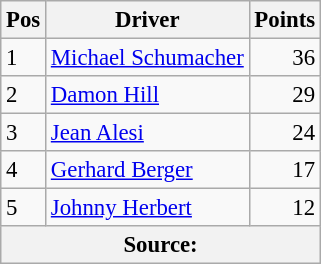<table class="wikitable" style="font-size: 95%;">
<tr>
<th>Pos</th>
<th>Driver</th>
<th>Points</th>
</tr>
<tr>
<td>1</td>
<td> <a href='#'>Michael Schumacher</a></td>
<td align="right">36</td>
</tr>
<tr>
<td>2</td>
<td> <a href='#'>Damon Hill</a></td>
<td align="right">29</td>
</tr>
<tr>
<td>3</td>
<td> <a href='#'>Jean Alesi</a></td>
<td align="right">24</td>
</tr>
<tr>
<td>4</td>
<td> <a href='#'>Gerhard Berger</a></td>
<td align="right">17</td>
</tr>
<tr>
<td>5</td>
<td> <a href='#'>Johnny Herbert</a></td>
<td align="right">12</td>
</tr>
<tr>
<th colspan=4>Source:</th>
</tr>
</table>
